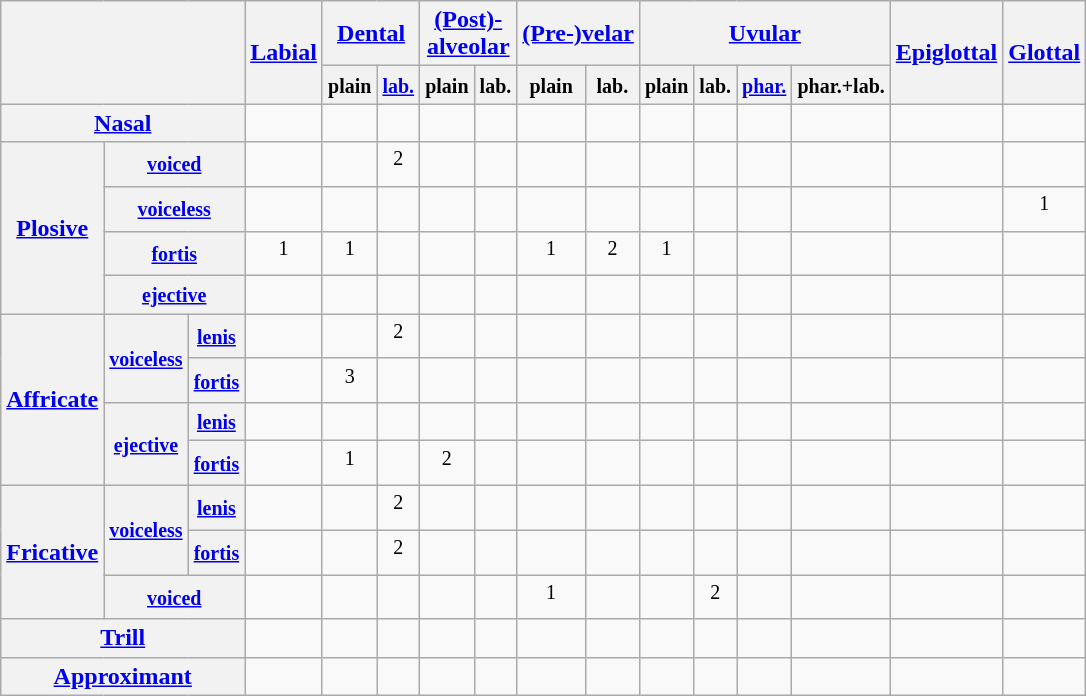<table class="wikitable" style=text-align:center>
<tr>
<th colspan="3" rowspan="2"></th>
<th rowspan="2"><a href='#'>Labial</a></th>
<th colspan="2"><a href='#'>Dental</a></th>
<th colspan="2"><a href='#'>(Post)-<br>alveolar</a></th>
<th colspan="2"><a href='#'>(Pre-)velar</a></th>
<th colspan="4"><a href='#'>Uvular</a></th>
<th rowspan="2"><a href='#'>Epiglottal</a></th>
<th rowspan="2"><a href='#'>Glottal</a></th>
</tr>
<tr class=small>
<th><small>plain</small></th>
<th><a href='#'><small>lab.</small></a></th>
<th><small>plain</small></th>
<th><small>lab.</small></th>
<th><small>plain</small></th>
<th><small>lab.</small></th>
<th><small>plain</small></th>
<th><small>lab.</small></th>
<th><a href='#'><small>phar.</small></a></th>
<th><small>phar.+lab.</small></th>
</tr>
<tr>
<th colspan="3"><a href='#'>Nasal</a></th>
<td></td>
<td></td>
<td></td>
<td></td>
<td></td>
<td></td>
<td></td>
<td></td>
<td></td>
<td></td>
<td></td>
<td></td>
<td></td>
</tr>
<tr>
<th rowspan="4"><a href='#'>Plosive</a></th>
<th colspan="2"><small><a href='#'>voiced</a></small></th>
<td></td>
<td></td>
<td><sup>2</sup></td>
<td></td>
<td></td>
<td></td>
<td></td>
<td></td>
<td></td>
<td></td>
<td></td>
<td></td>
<td></td>
</tr>
<tr>
<th colspan="2"><small><a href='#'>voiceless</a></small></th>
<td></td>
<td></td>
<td></td>
<td></td>
<td></td>
<td></td>
<td></td>
<td></td>
<td></td>
<td></td>
<td></td>
<td></td>
<td><sup>1</sup></td>
</tr>
<tr>
<th colspan="2"><small><a href='#'>fortis</a></small></th>
<td><sup>1</sup></td>
<td><sup>1</sup></td>
<td></td>
<td></td>
<td></td>
<td><sup>1</sup></td>
<td><sup>2</sup></td>
<td><sup>1</sup></td>
<td></td>
<td></td>
<td></td>
<td></td>
<td></td>
</tr>
<tr>
<th colspan="2"><small><a href='#'>ejective</a></small></th>
<td></td>
<td></td>
<td></td>
<td></td>
<td></td>
<td></td>
<td></td>
<td></td>
<td></td>
<td></td>
<td></td>
<td></td>
<td></td>
</tr>
<tr>
<th rowspan="4"><a href='#'>Affricate</a></th>
<th rowspan="2"><small><a href='#'>voiceless</a></small></th>
<th><small><a href='#'>lenis</a></small></th>
<td></td>
<td></td>
<td><sup>2</sup></td>
<td></td>
<td></td>
<td></td>
<td></td>
<td></td>
<td></td>
<td></td>
<td></td>
<td></td>
<td></td>
</tr>
<tr>
<th><small><a href='#'>fortis</a></small></th>
<td></td>
<td><sup>3</sup></td>
<td></td>
<td></td>
<td></td>
<td></td>
<td></td>
<td></td>
<td></td>
<td></td>
<td></td>
<td></td>
<td></td>
</tr>
<tr>
<th rowspan="2"><small><a href='#'>ejective</a></small></th>
<th><small><a href='#'>lenis</a></small></th>
<td></td>
<td></td>
<td></td>
<td></td>
<td></td>
<td></td>
<td></td>
<td></td>
<td></td>
<td></td>
<td></td>
<td></td>
<td></td>
</tr>
<tr>
<th><small><a href='#'>fortis</a></small></th>
<td></td>
<td><sup>1</sup></td>
<td></td>
<td><sup>2</sup></td>
<td></td>
<td></td>
<td></td>
<td></td>
<td></td>
<td></td>
<td></td>
<td></td>
<td></td>
</tr>
<tr>
<th rowspan="3"><a href='#'>Fricative</a></th>
<th rowspan="2"><small><a href='#'>voiceless</a></small></th>
<th><small><a href='#'>lenis</a></small></th>
<td></td>
<td></td>
<td><sup>2</sup></td>
<td></td>
<td></td>
<td></td>
<td></td>
<td></td>
<td></td>
<td></td>
<td></td>
<td></td>
<td></td>
</tr>
<tr>
<th><small><a href='#'>fortis</a></small></th>
<td></td>
<td></td>
<td><sup>2</sup></td>
<td></td>
<td></td>
<td></td>
<td></td>
<td></td>
<td></td>
<td></td>
<td></td>
<td></td>
<td></td>
</tr>
<tr>
<th colspan="2"><small><a href='#'>voiced</a></small></th>
<td></td>
<td></td>
<td></td>
<td></td>
<td></td>
<td><sup>1</sup></td>
<td></td>
<td></td>
<td><sup>2</sup></td>
<td></td>
<td></td>
<td></td>
<td></td>
</tr>
<tr>
<th colspan="3"><a href='#'>Trill</a></th>
<td></td>
<td></td>
<td></td>
<td></td>
<td></td>
<td></td>
<td></td>
<td></td>
<td></td>
<td></td>
<td></td>
<td></td>
<td></td>
</tr>
<tr>
<th colspan="3"><a href='#'>Approximant</a></th>
<td></td>
<td></td>
<td></td>
<td></td>
<td></td>
<td></td>
<td></td>
<td></td>
<td></td>
<td></td>
<td></td>
<td></td>
<td></td>
</tr>
</table>
